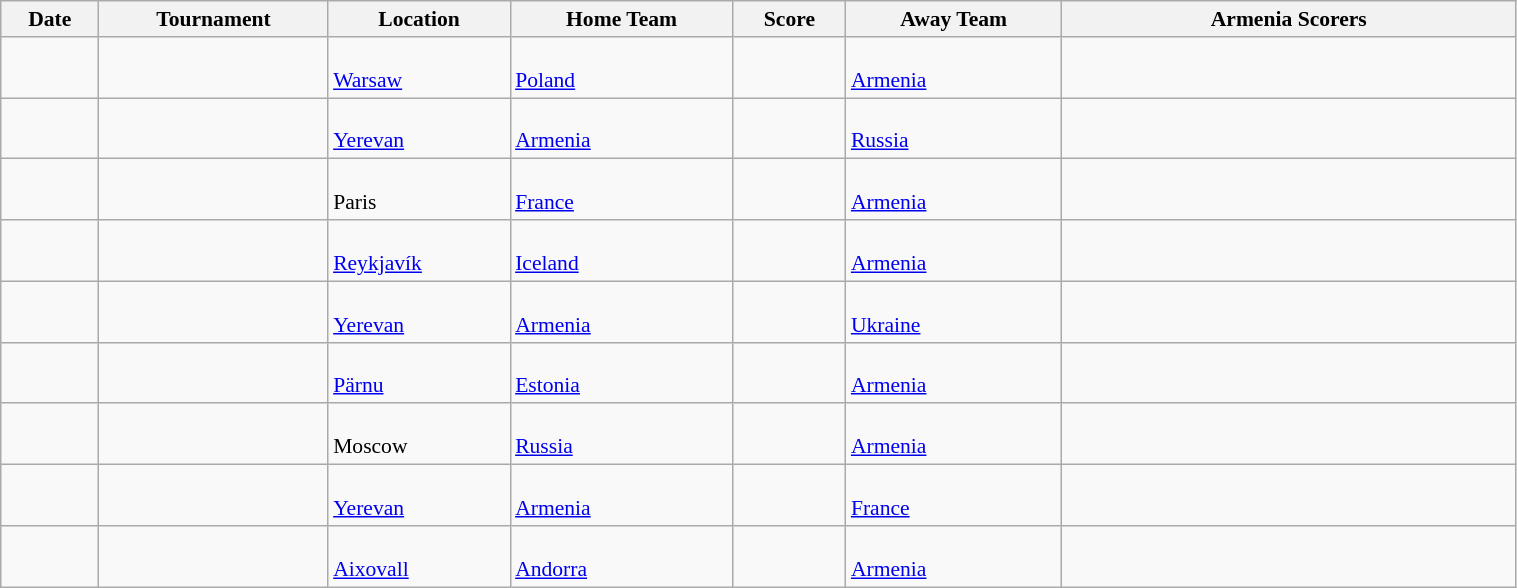<table class="wikitable" width=80% style="font-size: 90%">
<tr>
<th>Date</th>
<th>Tournament</th>
<th>Location</th>
<th>Home Team</th>
<th>Score</th>
<th>Away Team</th>
<th width=30%>Armenia Scorers</th>
</tr>
<tr>
<td></td>
<td></td>
<td><br><a href='#'>Warsaw</a></td>
<td><br><a href='#'>Poland</a></td>
<td></td>
<td><br><a href='#'>Armenia</a></td>
<td></td>
</tr>
<tr>
<td></td>
<td></td>
<td><br><a href='#'>Yerevan</a></td>
<td><br><a href='#'>Armenia</a></td>
<td></td>
<td><br><a href='#'>Russia</a></td>
<td></td>
</tr>
<tr>
<td></td>
<td></td>
<td><br>Paris</td>
<td><br><a href='#'>France</a></td>
<td></td>
<td><br><a href='#'>Armenia</a></td>
<td></td>
</tr>
<tr>
<td></td>
<td></td>
<td><br><a href='#'>Reykjavík</a></td>
<td><br><a href='#'>Iceland</a></td>
<td></td>
<td><br><a href='#'>Armenia</a></td>
<td></td>
</tr>
<tr>
<td></td>
<td></td>
<td><br><a href='#'>Yerevan</a></td>
<td><br><a href='#'>Armenia</a></td>
<td></td>
<td><br><a href='#'>Ukraine</a></td>
<td></td>
</tr>
<tr>
<td></td>
<td></td>
<td><br><a href='#'>Pärnu</a></td>
<td><br><a href='#'>Estonia</a></td>
<td></td>
<td><br><a href='#'>Armenia</a></td>
<td></td>
</tr>
<tr>
<td></td>
<td></td>
<td><br>Moscow</td>
<td><br><a href='#'>Russia</a></td>
<td></td>
<td><br><a href='#'>Armenia</a></td>
<td></td>
</tr>
<tr>
<td></td>
<td></td>
<td><br><a href='#'>Yerevan</a></td>
<td><br><a href='#'>Armenia</a></td>
<td></td>
<td><br><a href='#'>France</a></td>
<td></td>
</tr>
<tr>
<td></td>
<td></td>
<td><br><a href='#'>Aixovall</a></td>
<td><br><a href='#'>Andorra</a></td>
<td></td>
<td><br><a href='#'>Armenia</a></td>
<td></td>
</tr>
</table>
